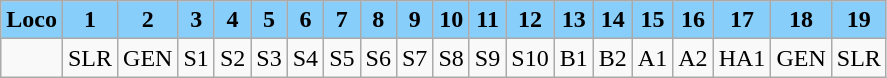<table class="wikitable plainrowheaders unsortable" style="text-align:center">
<tr>
<th scope="col" rowspan="1" style="background:lightskyblue;">Loco</th>
<th scope="col" rowspan="1" style="background:lightskyblue;">1</th>
<th scope="col" rowspan="1" style="background:lightskyblue;">2</th>
<th scope="col" rowspan="1" style="background:lightskyblue;">3</th>
<th scope="col" rowspan="1" style="background:lightskyblue;">4</th>
<th scope="col" rowspan="1" style="background:lightskyblue;">5</th>
<th scope="col" rowspan="1" style="background:lightskyblue;">6</th>
<th scope="col" rowspan="1" style="background:lightskyblue;">7</th>
<th scope="col" rowspan="1" style="background:lightskyblue;">8</th>
<th scope="col" rowspan="1" style="background:lightskyblue;">9</th>
<th scope="col" rowspan="1" style="background:lightskyblue;">10</th>
<th scope="col" rowspan="1" style="background:lightskyblue;">11</th>
<th scope="col" rowspan="1" style="background:lightskyblue;">12</th>
<th scope="col" rowspan="1" style="background:lightskyblue;">13</th>
<th scope="col" rowspan="1" style="background:lightskyblue;">14</th>
<th scope="col" rowspan="1" style="background:lightskyblue;">15</th>
<th scope="col" rowspan="1" style="background:lightskyblue;">16</th>
<th scope="col" rowspan="1" style="background:lightskyblue;">17</th>
<th scope="col" rowspan="1" style="background:lightskyblue;">18</th>
<th scope="col" rowspan="1" style="background:lightskyblue;">19</th>
</tr>
<tr>
<td></td>
<td>SLR</td>
<td>GEN</td>
<td>S1</td>
<td>S2</td>
<td>S3</td>
<td>S4</td>
<td>S5</td>
<td>S6</td>
<td>S7</td>
<td>S8</td>
<td>S9</td>
<td>S10</td>
<td>B1</td>
<td>B2</td>
<td>A1</td>
<td>A2</td>
<td>HA1</td>
<td>GEN</td>
<td>SLR</td>
</tr>
</table>
